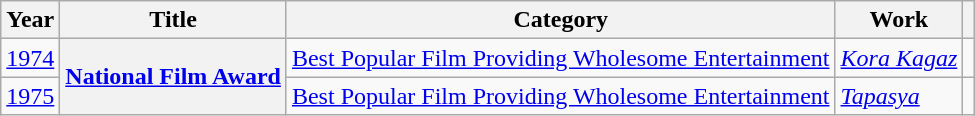<table class="wikitable sortable">
<tr>
<th>Year</th>
<th>Title</th>
<th>Category</th>
<th>Work</th>
<th></th>
</tr>
<tr>
<td><a href='#'>1974</a></td>
<th rowspan="2"><a href='#'>National Film Award</a></th>
<td><a href='#'>Best Popular Film Providing Wholesome Entertainment</a></td>
<td><em><a href='#'>Kora Kagaz</a></em></td>
<td></td>
</tr>
<tr>
<td><a href='#'>1975</a></td>
<td><a href='#'>Best Popular Film Providing Wholesome Entertainment</a></td>
<td><em><a href='#'>Tapasya</a></em></td>
<td></td>
</tr>
</table>
